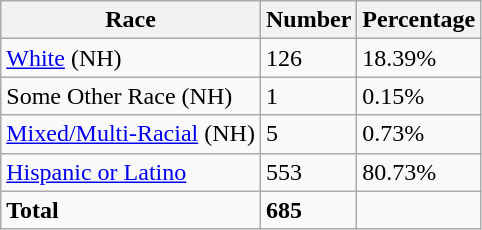<table class="wikitable">
<tr>
<th>Race</th>
<th>Number</th>
<th>Percentage</th>
</tr>
<tr>
<td><a href='#'>White</a> (NH)</td>
<td>126</td>
<td>18.39%</td>
</tr>
<tr>
<td>Some Other Race (NH)</td>
<td>1</td>
<td>0.15%</td>
</tr>
<tr>
<td><a href='#'>Mixed/Multi-Racial</a> (NH)</td>
<td>5</td>
<td>0.73%</td>
</tr>
<tr>
<td><a href='#'>Hispanic or Latino</a></td>
<td>553</td>
<td>80.73%</td>
</tr>
<tr>
<td><strong>Total</strong></td>
<td><strong>685</strong></td>
<td></td>
</tr>
</table>
